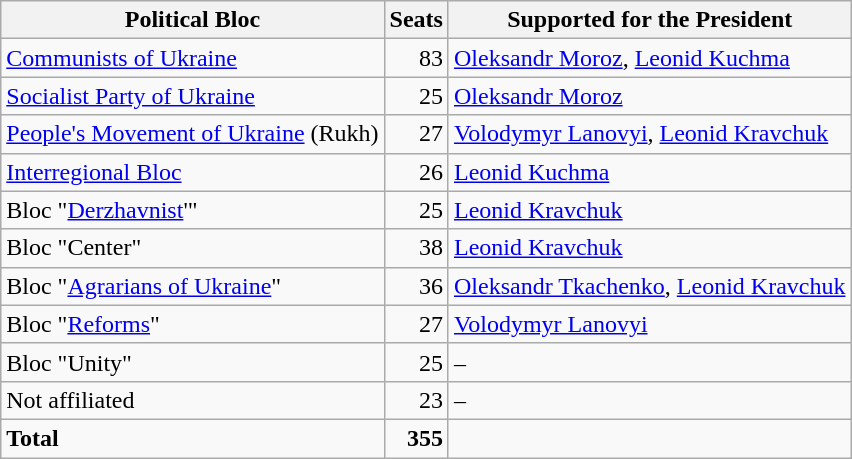<table class="wikitable">
<tr>
<th>Political Bloc</th>
<th>Seats</th>
<th>Supported for the President</th>
</tr>
<tr>
<td><a href='#'>Communists of Ukraine</a></td>
<td align="right">83</td>
<td><a href='#'>Oleksandr Moroz</a>, <a href='#'>Leonid Kuchma</a></td>
</tr>
<tr>
<td><a href='#'>Socialist Party of Ukraine</a></td>
<td align="right">25</td>
<td><a href='#'>Oleksandr Moroz</a></td>
</tr>
<tr>
<td><a href='#'>People's Movement of Ukraine</a> (Rukh)</td>
<td align="right">27</td>
<td><a href='#'>Volodymyr Lanovyi</a>, <a href='#'>Leonid Kravchuk</a></td>
</tr>
<tr>
<td><a href='#'>Interregional Bloc</a></td>
<td align="right">26</td>
<td><a href='#'>Leonid Kuchma</a></td>
</tr>
<tr>
<td>Bloc "<a href='#'>Derzhavnist</a>'"</td>
<td align="right">25</td>
<td><a href='#'>Leonid Kravchuk</a></td>
</tr>
<tr>
<td>Bloc "Center"</td>
<td align="right">38</td>
<td><a href='#'>Leonid Kravchuk</a></td>
</tr>
<tr>
<td>Bloc "<a href='#'>Agrarians of Ukraine</a>"</td>
<td align="right">36</td>
<td><a href='#'>Oleksandr Tkachenko</a>, <a href='#'>Leonid Kravchuk</a></td>
</tr>
<tr>
<td>Bloc "<a href='#'>Reforms</a>"</td>
<td align="right">27</td>
<td><a href='#'>Volodymyr Lanovyi</a></td>
</tr>
<tr>
<td>Bloc "Unity"</td>
<td align="right">25</td>
<td>–</td>
</tr>
<tr>
<td>Not affiliated</td>
<td align="right">23</td>
<td>–</td>
</tr>
<tr>
<td><strong>Total</strong></td>
<td align=right><strong>355</strong></td>
<td></td>
</tr>
</table>
